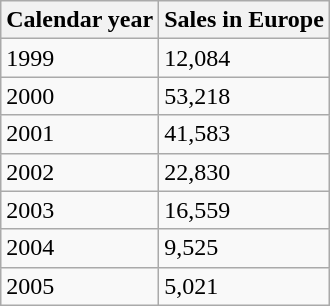<table class="wikitable">
<tr>
<th>Calendar year</th>
<th>Sales in Europe</th>
</tr>
<tr>
<td>1999</td>
<td>12,084</td>
</tr>
<tr>
<td>2000</td>
<td>53,218</td>
</tr>
<tr>
<td>2001</td>
<td>41,583</td>
</tr>
<tr>
<td>2002</td>
<td>22,830</td>
</tr>
<tr>
<td>2003</td>
<td>16,559</td>
</tr>
<tr>
<td>2004</td>
<td>9,525</td>
</tr>
<tr>
<td>2005</td>
<td>5,021</td>
</tr>
</table>
